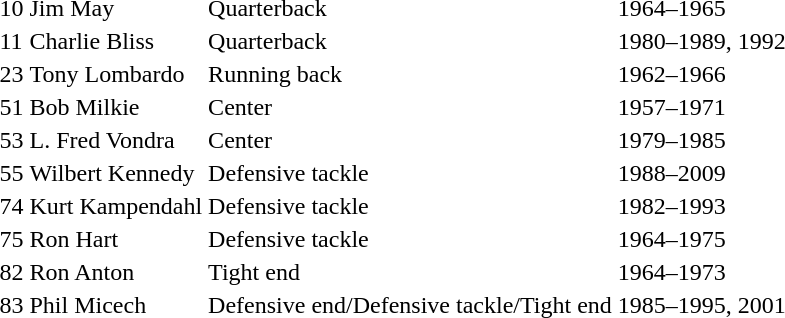<table>
<tr>
<td>10</td>
<td>Jim May</td>
<td>Quarterback</td>
<td>1964–1965</td>
</tr>
<tr>
<td>11</td>
<td>Charlie Bliss</td>
<td>Quarterback</td>
<td>1980–1989, 1992</td>
</tr>
<tr>
<td>23</td>
<td>Tony Lombardo</td>
<td>Running back</td>
<td>1962–1966</td>
</tr>
<tr>
<td>51</td>
<td>Bob Milkie</td>
<td>Center</td>
<td>1957–1971</td>
</tr>
<tr>
<td>53</td>
<td>L. Fred Vondra</td>
<td>Center</td>
<td>1979–1985</td>
</tr>
<tr>
<td>55</td>
<td>Wilbert Kennedy</td>
<td>Defensive tackle</td>
<td>1988–2009</td>
</tr>
<tr>
<td>74</td>
<td>Kurt Kampendahl</td>
<td>Defensive tackle</td>
<td>1982–1993</td>
</tr>
<tr>
<td>75</td>
<td>Ron Hart</td>
<td>Defensive tackle</td>
<td>1964–1975</td>
</tr>
<tr>
<td>82</td>
<td>Ron Anton</td>
<td>Tight end</td>
<td>1964–1973</td>
</tr>
<tr>
<td>83</td>
<td>Phil Micech</td>
<td>Defensive end/Defensive tackle/Tight end</td>
<td>1985–1995, 2001</td>
</tr>
</table>
